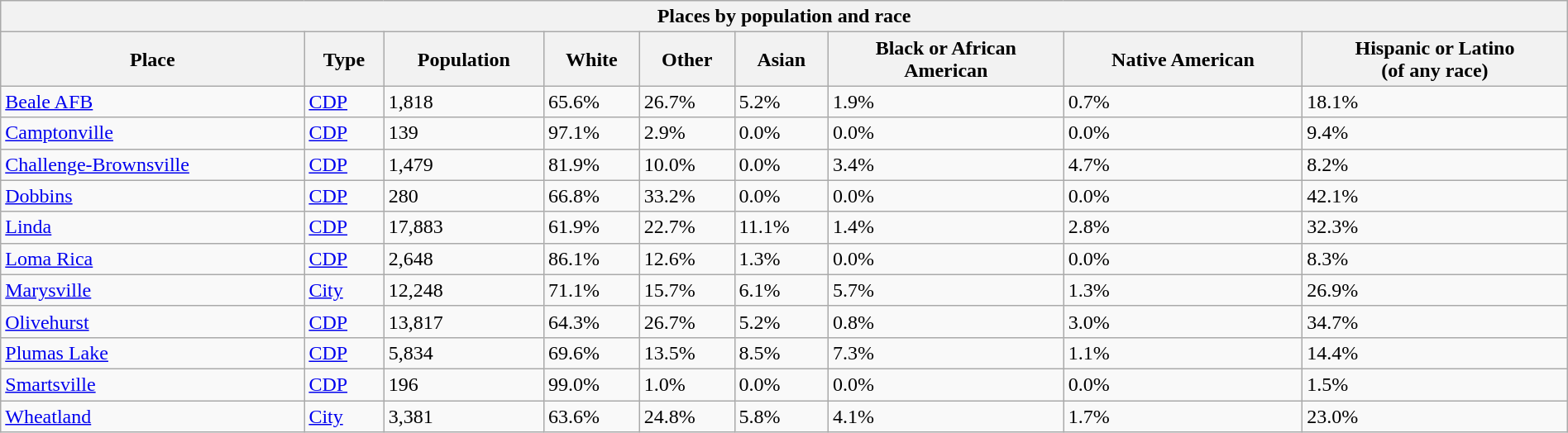<table class="wikitable collapsible collapsed sortable" style="width: 100%;">
<tr>
<th colspan=9>Places by population and race</th>
</tr>
<tr>
<th>Place</th>
<th>Type</th>
<th data-sort-type="number">Population</th>
<th data-sort-type="number">White</th>
<th data-sort-type="number">Other<br></th>
<th data-sort-type="number">Asian</th>
<th data-sort-type="number">Black or African<br>American</th>
<th data-sort-type="number">Native American<br></th>
<th data-sort-type="number">Hispanic or Latino<br>(of any race)</th>
</tr>
<tr>
<td><a href='#'>Beale AFB</a></td>
<td><a href='#'>CDP</a></td>
<td>1,818</td>
<td>65.6%</td>
<td>26.7%</td>
<td>5.2%</td>
<td>1.9%</td>
<td>0.7%</td>
<td>18.1%</td>
</tr>
<tr>
<td><a href='#'>Camptonville</a></td>
<td><a href='#'>CDP</a></td>
<td>139</td>
<td>97.1%</td>
<td>2.9%</td>
<td>0.0%</td>
<td>0.0%</td>
<td>0.0%</td>
<td>9.4%</td>
</tr>
<tr>
<td><a href='#'>Challenge-Brownsville</a></td>
<td><a href='#'>CDP</a></td>
<td>1,479</td>
<td>81.9%</td>
<td>10.0%</td>
<td>0.0%</td>
<td>3.4%</td>
<td>4.7%</td>
<td>8.2%</td>
</tr>
<tr>
<td><a href='#'>Dobbins</a></td>
<td><a href='#'>CDP</a></td>
<td>280</td>
<td>66.8%</td>
<td>33.2%</td>
<td>0.0%</td>
<td>0.0%</td>
<td>0.0%</td>
<td>42.1%</td>
</tr>
<tr>
<td><a href='#'>Linda</a></td>
<td><a href='#'>CDP</a></td>
<td>17,883</td>
<td>61.9%</td>
<td>22.7%</td>
<td>11.1%</td>
<td>1.4%</td>
<td>2.8%</td>
<td>32.3%</td>
</tr>
<tr>
<td><a href='#'>Loma Rica</a></td>
<td><a href='#'>CDP</a></td>
<td>2,648</td>
<td>86.1%</td>
<td>12.6%</td>
<td>1.3%</td>
<td>0.0%</td>
<td>0.0%</td>
<td>8.3%</td>
</tr>
<tr>
<td><a href='#'>Marysville</a></td>
<td><a href='#'>City</a></td>
<td>12,248</td>
<td>71.1%</td>
<td>15.7%</td>
<td>6.1%</td>
<td>5.7%</td>
<td>1.3%</td>
<td>26.9%</td>
</tr>
<tr>
<td><a href='#'>Olivehurst</a></td>
<td><a href='#'>CDP</a></td>
<td>13,817</td>
<td>64.3%</td>
<td>26.7%</td>
<td>5.2%</td>
<td>0.8%</td>
<td>3.0%</td>
<td>34.7%</td>
</tr>
<tr>
<td><a href='#'>Plumas Lake</a></td>
<td><a href='#'>CDP</a></td>
<td>5,834</td>
<td>69.6%</td>
<td>13.5%</td>
<td>8.5%</td>
<td>7.3%</td>
<td>1.1%</td>
<td>14.4%</td>
</tr>
<tr>
<td><a href='#'>Smartsville</a></td>
<td><a href='#'>CDP</a></td>
<td>196</td>
<td>99.0%</td>
<td>1.0%</td>
<td>0.0%</td>
<td>0.0%</td>
<td>0.0%</td>
<td>1.5%</td>
</tr>
<tr>
<td><a href='#'>Wheatland</a></td>
<td><a href='#'>City</a></td>
<td>3,381</td>
<td>63.6%</td>
<td>24.8%</td>
<td>5.8%</td>
<td>4.1%</td>
<td>1.7%</td>
<td>23.0%</td>
</tr>
</table>
